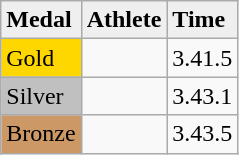<table class="wikitable">
<tr style="background:#efefef;">
<td><strong>Medal</strong></td>
<td><strong>Athlete</strong></td>
<td><strong>Time</strong></td>
</tr>
<tr>
<td style="background:gold;">Gold</td>
<td></td>
<td>3.41.5</td>
</tr>
<tr>
<td style="background:silver;">Silver</td>
<td></td>
<td>3.43.1</td>
</tr>
<tr>
<td style="background:#c96;">Bronze</td>
<td></td>
<td>3.43.5</td>
</tr>
</table>
